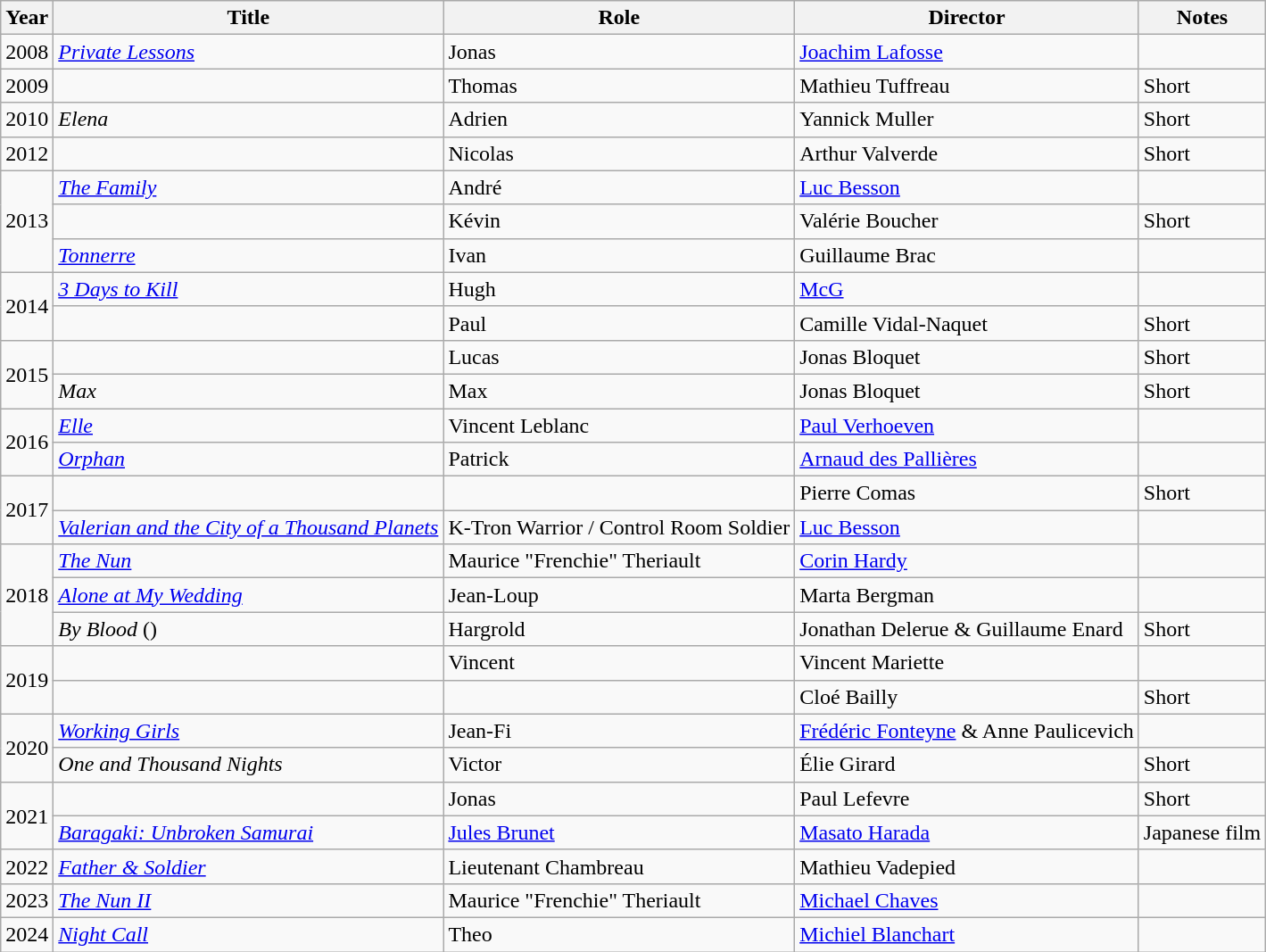<table class="wikitable">
<tr>
<th>Year</th>
<th>Title</th>
<th>Role</th>
<th>Director</th>
<th>Notes</th>
</tr>
<tr>
<td>2008</td>
<td><em><a href='#'>Private Lessons</a></em></td>
<td>Jonas</td>
<td><a href='#'>Joachim Lafosse</a></td>
<td></td>
</tr>
<tr>
<td>2009</td>
<td></td>
<td>Thomas</td>
<td>Mathieu Tuffreau</td>
<td>Short</td>
</tr>
<tr>
<td>2010</td>
<td><em>Elena</em></td>
<td>Adrien</td>
<td>Yannick Muller</td>
<td>Short</td>
</tr>
<tr>
<td>2012</td>
<td></td>
<td>Nicolas</td>
<td>Arthur Valverde</td>
<td>Short</td>
</tr>
<tr>
<td rowspan=3>2013</td>
<td><em><a href='#'>The Family</a></em></td>
<td>André</td>
<td><a href='#'>Luc Besson</a></td>
<td></td>
</tr>
<tr>
<td></td>
<td>Kévin</td>
<td>Valérie Boucher</td>
<td>Short</td>
</tr>
<tr>
<td><em><a href='#'>Tonnerre</a></em></td>
<td>Ivan</td>
<td>Guillaume Brac</td>
<td></td>
</tr>
<tr>
<td rowspan=2>2014</td>
<td><em><a href='#'>3 Days to Kill</a></em></td>
<td>Hugh</td>
<td><a href='#'>McG</a></td>
<td></td>
</tr>
<tr>
<td></td>
<td>Paul</td>
<td>Camille Vidal-Naquet</td>
<td>Short</td>
</tr>
<tr>
<td rowspan=2>2015</td>
<td></td>
<td>Lucas</td>
<td>Jonas Bloquet</td>
<td>Short</td>
</tr>
<tr>
<td><em>Max</em></td>
<td>Max</td>
<td>Jonas Bloquet</td>
<td>Short</td>
</tr>
<tr>
<td rowspan=2>2016</td>
<td><em><a href='#'>Elle</a></em></td>
<td>Vincent Leblanc</td>
<td><a href='#'>Paul Verhoeven</a></td>
<td></td>
</tr>
<tr>
<td><em><a href='#'>Orphan</a></em></td>
<td>Patrick</td>
<td><a href='#'>Arnaud des Pallières</a></td>
<td></td>
</tr>
<tr>
<td rowspan=2>2017</td>
<td></td>
<td></td>
<td>Pierre Comas</td>
<td>Short</td>
</tr>
<tr>
<td><em><a href='#'>Valerian and the City of a Thousand Planets</a></em></td>
<td>K-Tron Warrior / Control Room Soldier</td>
<td><a href='#'>Luc Besson</a></td>
<td></td>
</tr>
<tr>
<td rowspan=3>2018</td>
<td><em><a href='#'>The Nun</a></em></td>
<td>Maurice "Frenchie" Theriault</td>
<td><a href='#'>Corin Hardy</a></td>
<td></td>
</tr>
<tr>
<td><em><a href='#'>Alone at My Wedding</a></em></td>
<td>Jean-Loup</td>
<td>Marta Bergman</td>
<td></td>
</tr>
<tr>
<td><em>By Blood</em> ()</td>
<td>Hargrold</td>
<td>Jonathan Delerue & Guillaume Enard</td>
<td>Short</td>
</tr>
<tr>
<td rowspan=2>2019</td>
<td></td>
<td>Vincent</td>
<td>Vincent Mariette</td>
<td></td>
</tr>
<tr>
<td></td>
<td></td>
<td>Cloé Bailly</td>
<td>Short</td>
</tr>
<tr>
<td rowspan=2>2020</td>
<td><em><a href='#'>Working Girls</a></em></td>
<td>Jean-Fi</td>
<td><a href='#'>Frédéric Fonteyne</a> & Anne Paulicevich</td>
</tr>
<tr>
<td><em>One and Thousand Nights</em></td>
<td>Victor</td>
<td>Élie Girard</td>
<td>Short</td>
</tr>
<tr>
<td rowspan=2>2021</td>
<td></td>
<td>Jonas</td>
<td>Paul Lefevre</td>
<td>Short</td>
</tr>
<tr>
<td><em><a href='#'>Baragaki: Unbroken Samurai</a></em></td>
<td><a href='#'>Jules Brunet</a></td>
<td><a href='#'>Masato Harada</a></td>
<td>Japanese film</td>
</tr>
<tr>
<td>2022</td>
<td><em><a href='#'>Father & Soldier</a></em></td>
<td>Lieutenant Chambreau</td>
<td>Mathieu Vadepied</td>
<td></td>
</tr>
<tr>
<td rowspan=1>2023</td>
<td><em><a href='#'>The Nun II</a></em></td>
<td>Maurice "Frenchie" Theriault</td>
<td><a href='#'>Michael Chaves</a></td>
<td></td>
</tr>
<tr>
<td>2024</td>
<td><em><a href='#'>Night Call</a></em></td>
<td>Theo</td>
<td><a href='#'>Michiel Blanchart</a></td>
</tr>
</table>
